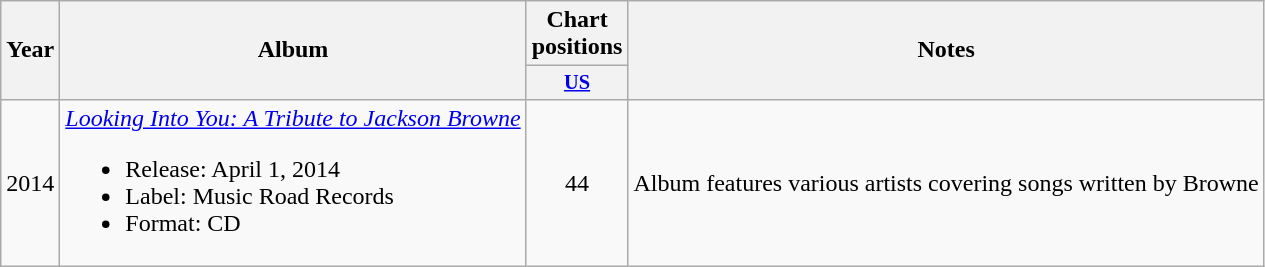<table class="wikitable">
<tr>
<th rowspan="2">Year</th>
<th rowspan="2">Album</th>
<th colspan="1">Chart positions</th>
<th rowspan="2">Notes</th>
</tr>
<tr>
<th style="width:3em;font-size:85%;"><a href='#'>US</a><br></th>
</tr>
<tr>
<td>2014</td>
<td><em><a href='#'>Looking Into You: A Tribute to Jackson Browne</a></em><br><ul><li>Release: April 1, 2014</li><li>Label: Music Road Records</li><li>Format: CD</li></ul></td>
<td align="center">44</td>
<td>Album features various artists covering songs written by Browne</td>
</tr>
</table>
